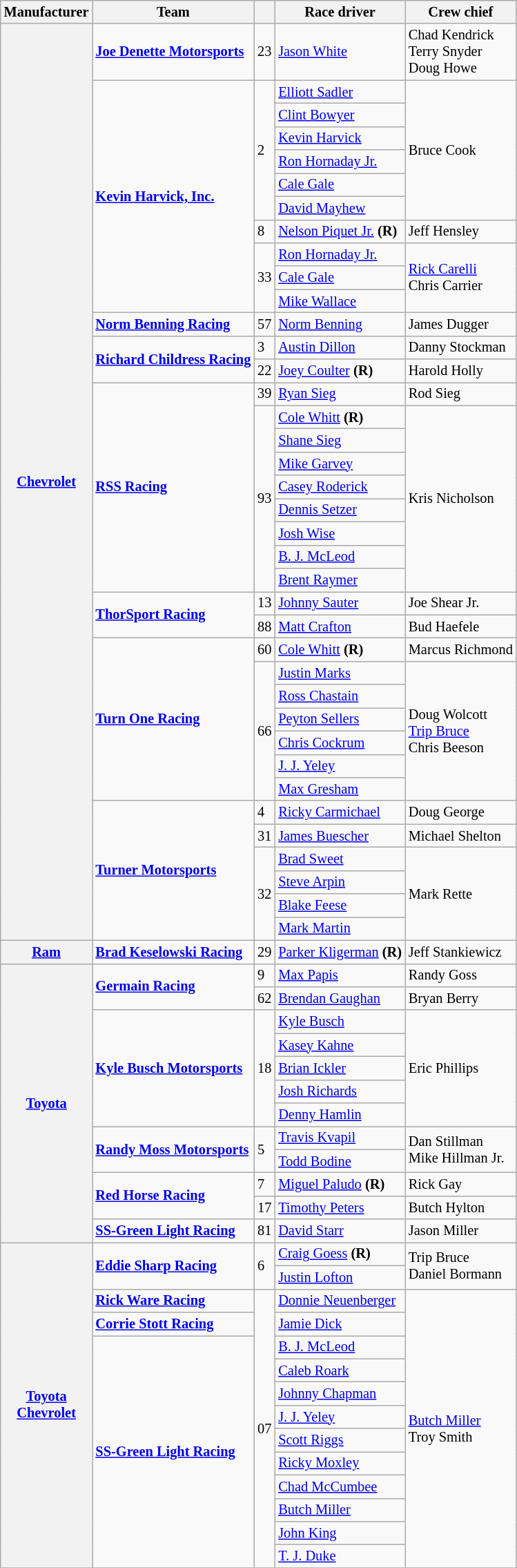<table class="wikitable sortable" style="font-size: 85%;">
<tr>
<th>Manufacturer</th>
<th>Team</th>
<th></th>
<th>Race driver</th>
<th>Crew chief</th>
</tr>
<tr>
<th rowspan=38><a href='#'>Chevrolet</a></th>
<td><strong><a href='#'>Joe Denette Motorsports</a></strong></td>
<td>23</td>
<td><a href='#'>Jason White</a></td>
<td>Chad Kendrick <small></small><br>Terry Snyder <small></small><br>Doug Howe <small></small></td>
</tr>
<tr>
<td rowspan=10><strong><a href='#'>Kevin Harvick, Inc.</a></strong></td>
<td rowspan=6>2</td>
<td><a href='#'>Elliott Sadler</a> <small></small></td>
<td rowspan=6>Bruce Cook</td>
</tr>
<tr>
<td><a href='#'>Clint Bowyer</a> <small></small></td>
</tr>
<tr>
<td><a href='#'>Kevin Harvick</a> <small></small></td>
</tr>
<tr>
<td><a href='#'>Ron Hornaday Jr.</a> <small></small></td>
</tr>
<tr>
<td><a href='#'>Cale Gale</a> <small></small></td>
</tr>
<tr>
<td><a href='#'>David Mayhew</a> <small></small></td>
</tr>
<tr>
<td>8</td>
<td><a href='#'>Nelson Piquet Jr.</a> <strong>(R)</strong></td>
<td>Jeff Hensley</td>
</tr>
<tr>
<td rowspan=3>33</td>
<td><a href='#'>Ron Hornaday Jr.</a> <small></small></td>
<td rowspan=3><a href='#'>Rick Carelli</a> <small></small><br>Chris Carrier <small></small></td>
</tr>
<tr>
<td><a href='#'>Cale Gale</a> <small></small></td>
</tr>
<tr>
<td><a href='#'>Mike Wallace</a> <small></small></td>
</tr>
<tr>
<td><strong><a href='#'>Norm Benning Racing</a></strong></td>
<td>57</td>
<td><a href='#'>Norm Benning</a></td>
<td>James Dugger</td>
</tr>
<tr>
<td rowspan=2><strong><a href='#'>Richard Childress Racing</a></strong></td>
<td>3</td>
<td><a href='#'>Austin Dillon</a></td>
<td>Danny Stockman</td>
</tr>
<tr>
<td>22</td>
<td><a href='#'>Joey Coulter</a> <strong>(R)</strong></td>
<td>Harold Holly</td>
</tr>
<tr>
<td rowspan=9><strong><a href='#'>RSS Racing</a></strong></td>
<td>39</td>
<td><a href='#'>Ryan Sieg</a></td>
<td>Rod Sieg</td>
</tr>
<tr>
<td rowspan=8>93</td>
<td><a href='#'>Cole Whitt</a> <strong>(R)</strong> <small></small></td>
<td rowspan=8>Kris Nicholson</td>
</tr>
<tr>
<td><a href='#'>Shane Sieg</a> <small></small></td>
</tr>
<tr>
<td><a href='#'>Mike Garvey</a> <small></small></td>
</tr>
<tr>
<td><a href='#'>Casey Roderick</a> <small></small></td>
</tr>
<tr>
<td><a href='#'>Dennis Setzer</a> <small></small></td>
</tr>
<tr>
<td><a href='#'>Josh Wise</a> <small></small></td>
</tr>
<tr>
<td><a href='#'>B. J. McLeod</a> <small></small></td>
</tr>
<tr>
<td><a href='#'>Brent Raymer</a> <small></small></td>
</tr>
<tr>
<td rowspan=2><strong><a href='#'>ThorSport Racing</a></strong></td>
<td>13</td>
<td><a href='#'>Johnny Sauter</a></td>
<td>Joe Shear Jr.</td>
</tr>
<tr>
<td>88</td>
<td><a href='#'>Matt Crafton</a></td>
<td>Bud Haefele</td>
</tr>
<tr>
<td rowspan=7><strong><a href='#'>Turn One Racing</a></strong></td>
<td>60</td>
<td><a href='#'>Cole Whitt</a> <strong>(R)</strong></td>
<td>Marcus Richmond</td>
</tr>
<tr>
<td rowspan=6>66</td>
<td><a href='#'>Justin Marks</a> <small></small></td>
<td rowspan=6>Doug Wolcott <small></small><br><a href='#'>Trip Bruce</a> <small></small><br>Chris Beeson <small></small></td>
</tr>
<tr>
<td><a href='#'>Ross Chastain</a> <small></small></td>
</tr>
<tr>
<td><a href='#'>Peyton Sellers</a> <small></small></td>
</tr>
<tr>
<td><a href='#'>Chris Cockrum</a> <small></small></td>
</tr>
<tr>
<td><a href='#'>J. J. Yeley</a> <small></small></td>
</tr>
<tr>
<td><a href='#'>Max Gresham</a> <small></small></td>
</tr>
<tr>
<td rowspan=6><strong><a href='#'>Turner Motorsports</a></strong></td>
<td>4</td>
<td><a href='#'>Ricky Carmichael</a></td>
<td>Doug George</td>
</tr>
<tr>
<td>31</td>
<td><a href='#'>James Buescher</a></td>
<td>Michael Shelton</td>
</tr>
<tr>
<td rowspan=4>32</td>
<td><a href='#'>Brad Sweet</a> <small></small></td>
<td rowspan=4>Mark Rette</td>
</tr>
<tr>
<td><a href='#'>Steve Arpin</a> <small></small></td>
</tr>
<tr>
<td><a href='#'>Blake Feese</a> <small></small></td>
</tr>
<tr>
<td><a href='#'>Mark Martin</a> <small></small></td>
</tr>
<tr>
<th><a href='#'>Ram</a></th>
<td><strong><a href='#'>Brad Keselowski Racing</a></strong></td>
<td>29</td>
<td><a href='#'>Parker Kligerman</a> <strong>(R)</strong></td>
<td>Jeff Stankiewicz</td>
</tr>
<tr>
<th rowspan=12><a href='#'>Toyota</a></th>
<td rowspan=2><strong><a href='#'>Germain Racing</a></strong></td>
<td>9</td>
<td><a href='#'>Max Papis</a></td>
<td>Randy Goss</td>
</tr>
<tr>
<td>62</td>
<td><a href='#'>Brendan Gaughan</a></td>
<td>Bryan Berry</td>
</tr>
<tr>
<td rowspan=5><strong><a href='#'>Kyle Busch Motorsports</a></strong></td>
<td rowspan=5>18</td>
<td><a href='#'>Kyle Busch</a> <small></small></td>
<td rowspan=5>Eric Phillips</td>
</tr>
<tr>
<td><a href='#'>Kasey Kahne</a> <small></small></td>
</tr>
<tr>
<td><a href='#'>Brian Ickler</a> <small></small></td>
</tr>
<tr>
<td><a href='#'>Josh Richards</a> <small></small></td>
</tr>
<tr>
<td><a href='#'>Denny Hamlin</a> <small></small></td>
</tr>
<tr>
<td rowspan=2><strong><a href='#'>Randy Moss Motorsports</a></strong></td>
<td rowspan=2>5</td>
<td><a href='#'>Travis Kvapil</a> <small></small></td>
<td rowspan=2>Dan Stillman <small></small><br>Mike Hillman Jr. <small></small></td>
</tr>
<tr>
<td><a href='#'>Todd Bodine</a> <small></small></td>
</tr>
<tr>
<td rowspan=2><strong><a href='#'>Red Horse Racing</a></strong></td>
<td>7</td>
<td><a href='#'>Miguel Paludo</a> <strong>(R)</strong></td>
<td>Rick Gay</td>
</tr>
<tr>
<td>17</td>
<td><a href='#'>Timothy Peters</a></td>
<td>Butch Hylton</td>
</tr>
<tr>
<td><strong><a href='#'>SS-Green Light Racing</a></strong></td>
<td>81</td>
<td><a href='#'>David Starr</a></td>
<td>Jason Miller</td>
</tr>
<tr>
<th rowspan=14><a href='#'>Toyota</a><br><a href='#'>Chevrolet</a></th>
<td rowspan=2><strong><a href='#'>Eddie Sharp Racing</a></strong></td>
<td rowspan=2>6 <small></small></td>
<td><a href='#'>Craig Goess</a> <small></small> <strong>(R)</strong></td>
<td rowspan=2>Trip Bruce <small></small><br>Daniel Bormann <small></small></td>
</tr>
<tr>
<td><a href='#'>Justin Lofton</a> <small></small></td>
</tr>
<tr>
<td><strong><a href='#'>Rick Ware Racing</a></strong></td>
<td rowspan=12>07</td>
<td><a href='#'>Donnie Neuenberger</a> <small></small></td>
<td rowspan=12><a href='#'>Butch Miller</a> <small></small><br>Troy Smith <small></small></td>
</tr>
<tr>
<td><strong><a href='#'>Corrie Stott Racing</a></strong></td>
<td><a href='#'>Jamie Dick</a> <small></small></td>
</tr>
<tr>
<td rowspan=10><strong><a href='#'>SS-Green Light Racing</a></strong></td>
<td><a href='#'>B. J. McLeod</a> <small></small></td>
</tr>
<tr>
<td><a href='#'>Caleb Roark</a> <small></small></td>
</tr>
<tr>
<td><a href='#'>Johnny Chapman</a> <small></small></td>
</tr>
<tr>
<td><a href='#'>J. J. Yeley</a> <small></small></td>
</tr>
<tr>
<td><a href='#'>Scott Riggs</a> <small></small></td>
</tr>
<tr>
<td><a href='#'>Ricky Moxley</a> <small></small></td>
</tr>
<tr>
<td><a href='#'>Chad McCumbee</a> <small></small></td>
</tr>
<tr>
<td><a href='#'>Butch Miller</a> <small></small></td>
</tr>
<tr>
<td><a href='#'>John King</a> <small></small></td>
</tr>
<tr>
<td><a href='#'>T. J. Duke</a> <small></small></td>
</tr>
<tr>
</tr>
</table>
